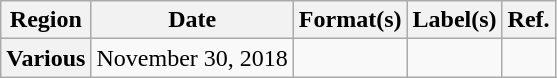<table class="wikitable plainrowheaders">
<tr>
<th scope="col">Region</th>
<th scope="col">Date</th>
<th scope="col">Format(s)</th>
<th scope="col">Label(s)</th>
<th scope="col">Ref.</th>
</tr>
<tr>
<th scope="row">Various</th>
<td>November 30, 2018</td>
<td></td>
<td></td>
<td></td>
</tr>
</table>
